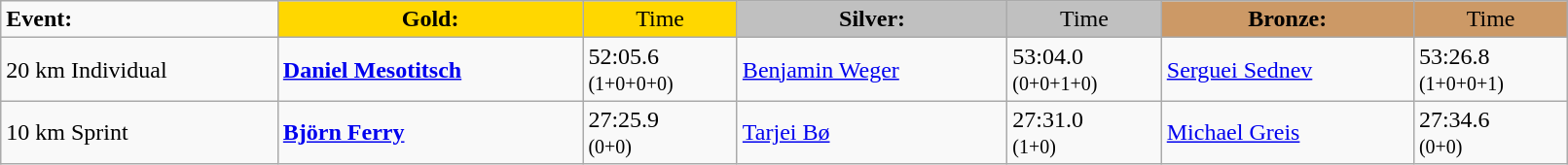<table class="wikitable" width=85%>
<tr>
<td><strong>Event:</strong></td>
<td style="text-align:center;background-color:gold;"><strong>Gold:</strong></td>
<td style="text-align:center;background-color:gold;">Time</td>
<td style="text-align:center;background-color:silver;"><strong>Silver:</strong></td>
<td style="text-align:center;background-color:silver;">Time</td>
<td style="text-align:center;background-color:#CC9966;"><strong>Bronze:</strong></td>
<td style="text-align:center;background-color:#CC9966;">Time</td>
</tr>
<tr>
<td>20 km Individual<br><em></em></td>
<td><strong><a href='#'>Daniel Mesotitsch</a></strong><br><small></small></td>
<td>52:05.6<br><small>(1+0+0+0)</small></td>
<td><a href='#'>Benjamin Weger</a><br><small></small></td>
<td>53:04.0<br><small>(0+0+1+0)</small></td>
<td><a href='#'>Serguei Sednev</a><br><small></small></td>
<td>53:26.8<br><small>(1+0+0+1)</small></td>
</tr>
<tr>
<td>10 km Sprint<br><em></em></td>
<td><strong><a href='#'>Björn Ferry</a></strong><br><small></small></td>
<td>27:25.9<br><small>(0+0)</small></td>
<td><a href='#'>Tarjei Bø</a><br><small></small></td>
<td>27:31.0<br><small>(1+0)</small></td>
<td><a href='#'>Michael Greis</a><br><small></small></td>
<td>27:34.6<br><small>(0+0)</small></td>
</tr>
</table>
